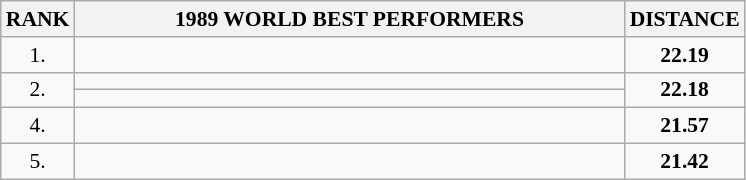<table class="wikitable" style="border-collapse: collapse; font-size: 90%;">
<tr>
<th>RANK</th>
<th align="center" style="width: 25em">1989 WORLD BEST PERFORMERS</th>
<th align="center" style="width: 5em">DISTANCE</th>
</tr>
<tr>
<td align="center">1.</td>
<td></td>
<td align="center"><strong>22.19</strong></td>
</tr>
<tr>
<td rowspan=2 align="center">2.</td>
<td></td>
<td rowspan=2 align="center"><strong>22.18</strong></td>
</tr>
<tr>
<td></td>
</tr>
<tr>
<td align="center">4.</td>
<td></td>
<td align="center"><strong>21.57</strong></td>
</tr>
<tr>
<td align="center">5.</td>
<td></td>
<td align="center"><strong>21.42</strong></td>
</tr>
</table>
